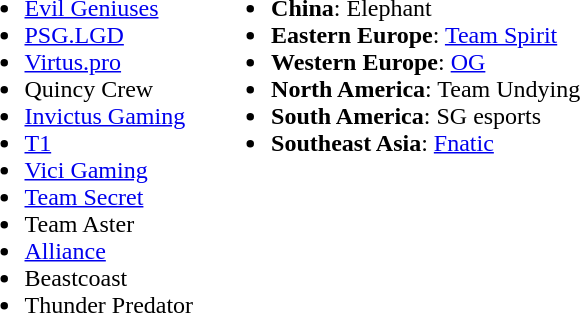<table cellspacing="10">
<tr>
<td valign="top"><br><ul><li> <a href='#'>Evil Geniuses</a></li><li> <a href='#'>PSG.LGD</a></li><li> <a href='#'>Virtus.pro</a></li><li> Quincy Crew</li><li> <a href='#'>Invictus Gaming</a></li><li> <a href='#'>T1</a></li><li> <a href='#'>Vici Gaming</a></li><li> <a href='#'>Team Secret</a></li><li> Team Aster</li><li> <a href='#'>Alliance</a></li><li> Beastcoast</li><li> Thunder Predator</li></ul></td>
<td valign="top"><br><ul><li><strong>China</strong>:  Elephant</li><li><strong>Eastern Europe</strong>:  <a href='#'>Team Spirit</a></li><li><strong>Western Europe</strong>:  <a href='#'>OG</a></li><li><strong>North America</strong>:  Team Undying</li><li><strong>South America</strong>:  SG esports</li><li><strong>Southeast Asia</strong>:  <a href='#'>Fnatic</a></li></ul></td>
</tr>
<tr>
</tr>
</table>
